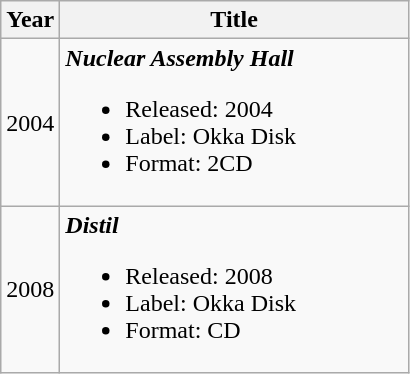<table class="wikitable">
<tr>
<th>Year</th>
<th style="width:225px;">Title</th>
</tr>
<tr>
<td>2004</td>
<td><strong><em>Nuclear Assembly Hall</em></strong><br><ul><li>Released: 2004</li><li>Label: Okka Disk </li><li>Format: 2CD</li></ul></td>
</tr>
<tr>
<td>2008</td>
<td><strong><em>Distil</em></strong><br><ul><li>Released: 2008</li><li>Label: Okka Disk </li><li>Format: CD</li></ul></td>
</tr>
</table>
